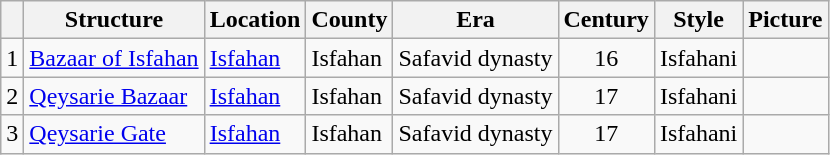<table class="sortable wikitable">
<tr>
<th></th>
<th>Structure</th>
<th>Location</th>
<th>County</th>
<th>Era</th>
<th>Century</th>
<th>Style</th>
<th>Picture</th>
</tr>
<tr>
<td>1</td>
<td><a href='#'>Bazaar of Isfahan</a></td>
<td><a href='#'>Isfahan</a></td>
<td>Isfahan</td>
<td>Safavid dynasty</td>
<td align="center">16</td>
<td>Isfahani</td>
<td></td>
</tr>
<tr>
<td>2</td>
<td><a href='#'>Qeysarie Bazaar</a></td>
<td><a href='#'>Isfahan</a></td>
<td>Isfahan</td>
<td>Safavid dynasty</td>
<td align="center">17</td>
<td>Isfahani</td>
<td></td>
</tr>
<tr>
<td>3</td>
<td><a href='#'>Qeysarie Gate</a></td>
<td><a href='#'>Isfahan</a></td>
<td>Isfahan</td>
<td>Safavid dynasty</td>
<td align="center">17</td>
<td>Isfahani</td>
<td></td>
</tr>
</table>
